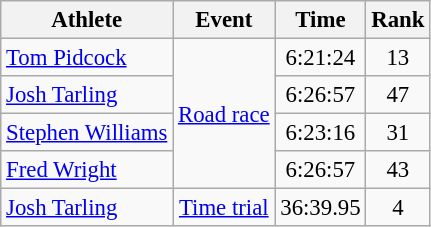<table class=wikitable style=font-size:95%;text-align:center>
<tr>
<th>Athlete</th>
<th>Event</th>
<th>Time</th>
<th>Rank</th>
</tr>
<tr>
<td align=left><a href='#'>Tom Pidcock</a></td>
<td align=left rowspan=4><a href='#'>Road race</a></td>
<td>6:21:24</td>
<td>13</td>
</tr>
<tr>
<td align=left><a href='#'>Josh Tarling</a></td>
<td>6:26:57</td>
<td>47</td>
</tr>
<tr>
<td align=left><a href='#'>Stephen Williams</a></td>
<td>6:23:16</td>
<td>31</td>
</tr>
<tr>
<td align=left><a href='#'>Fred Wright</a></td>
<td>6:26:57</td>
<td>43</td>
</tr>
<tr>
<td align="left"><a href='#'>Josh Tarling</a></td>
<td><a href='#'>Time trial</a></td>
<td>36:39.95</td>
<td>4</td>
</tr>
</table>
